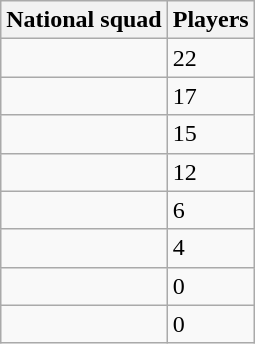<table class="wikitable sortable">
<tr>
<th>National squad</th>
<th>Players</th>
</tr>
<tr>
<td></td>
<td>22</td>
</tr>
<tr>
<td></td>
<td>17</td>
</tr>
<tr>
<td></td>
<td>15</td>
</tr>
<tr>
<td></td>
<td>12</td>
</tr>
<tr>
<td></td>
<td>6</td>
</tr>
<tr>
<td></td>
<td>4</td>
</tr>
<tr>
<td></td>
<td>0</td>
</tr>
<tr>
<td></td>
<td>0</td>
</tr>
</table>
